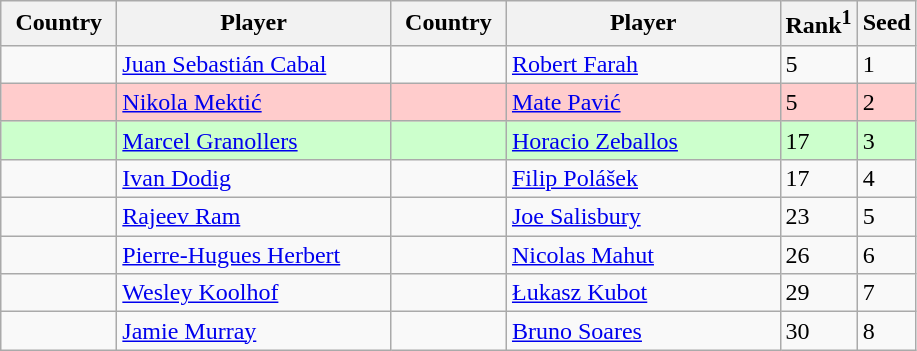<table class="sortable wikitable">
<tr>
<th width="70">Country</th>
<th width="175">Player</th>
<th width="70">Country</th>
<th width="175">Player</th>
<th>Rank<sup>1</sup></th>
<th>Seed</th>
</tr>
<tr>
<td></td>
<td><a href='#'>Juan Sebastián Cabal</a></td>
<td></td>
<td><a href='#'>Robert Farah</a></td>
<td>5</td>
<td>1</td>
</tr>
<tr style="background-color:#fcc;">
<td></td>
<td><a href='#'>Nikola Mektić</a></td>
<td></td>
<td><a href='#'>Mate Pavić</a></td>
<td>5</td>
<td>2</td>
</tr>
<tr style="background-color:#cfc;">
<td></td>
<td><a href='#'>Marcel Granollers</a></td>
<td></td>
<td><a href='#'>Horacio Zeballos</a></td>
<td>17</td>
<td>3</td>
</tr>
<tr>
<td></td>
<td><a href='#'>Ivan Dodig</a></td>
<td></td>
<td><a href='#'>Filip Polášek</a></td>
<td>17</td>
<td>4</td>
</tr>
<tr>
<td></td>
<td><a href='#'>Rajeev Ram</a></td>
<td></td>
<td><a href='#'>Joe Salisbury</a></td>
<td>23</td>
<td>5</td>
</tr>
<tr>
<td></td>
<td><a href='#'>Pierre-Hugues Herbert</a></td>
<td></td>
<td><a href='#'>Nicolas Mahut</a></td>
<td>26</td>
<td>6</td>
</tr>
<tr>
<td></td>
<td><a href='#'>Wesley Koolhof</a></td>
<td></td>
<td><a href='#'>Łukasz Kubot</a></td>
<td>29</td>
<td>7</td>
</tr>
<tr>
<td></td>
<td><a href='#'>Jamie Murray</a></td>
<td></td>
<td><a href='#'>Bruno Soares</a></td>
<td>30</td>
<td>8</td>
</tr>
</table>
